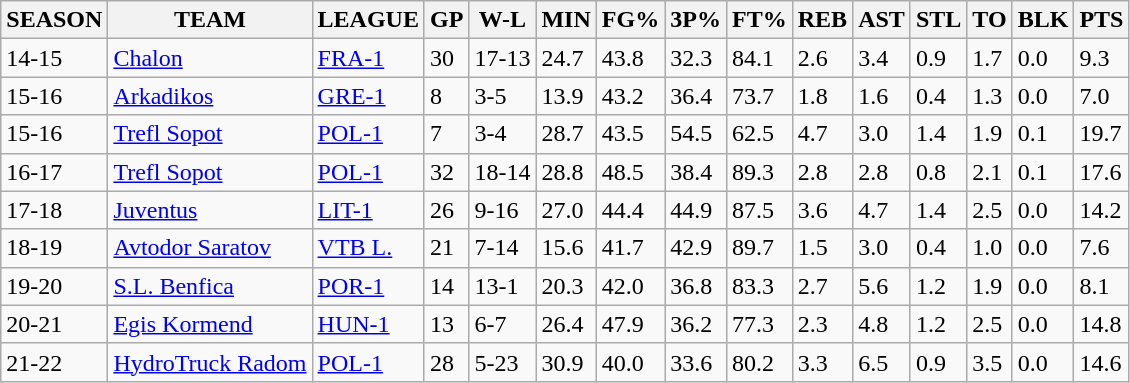<table class="wikitable sortable mw-collapsible">
<tr>
<th>SEASON</th>
<th>TEAM</th>
<th>LEAGUE</th>
<th>GP</th>
<th>W-L</th>
<th>MIN</th>
<th>FG%</th>
<th>3P%</th>
<th>FT%</th>
<th>REB</th>
<th>AST</th>
<th>STL</th>
<th>TO</th>
<th>BLK</th>
<th>PTS</th>
</tr>
<tr>
<td>14-15</td>
<td><a href='#'>Chalon</a></td>
<td><a href='#'>FRA-1</a></td>
<td>30</td>
<td>17-13</td>
<td>24.7</td>
<td>43.8</td>
<td>32.3</td>
<td>84.1</td>
<td>2.6</td>
<td>3.4</td>
<td>0.9</td>
<td>1.7</td>
<td>0.0</td>
<td>9.3</td>
</tr>
<tr>
<td>15-16</td>
<td><a href='#'>Arkadikos</a></td>
<td><a href='#'>GRE-1</a></td>
<td>8</td>
<td>3-5</td>
<td>13.9</td>
<td>43.2</td>
<td>36.4</td>
<td>73.7</td>
<td>1.8</td>
<td>1.6</td>
<td>0.4</td>
<td>1.3</td>
<td>0.0</td>
<td>7.0</td>
</tr>
<tr>
<td>15-16</td>
<td><a href='#'>Trefl Sopot</a></td>
<td><a href='#'>POL-1</a></td>
<td>7</td>
<td>3-4</td>
<td>28.7</td>
<td>43.5</td>
<td>54.5</td>
<td>62.5</td>
<td>4.7</td>
<td>3.0</td>
<td>1.4</td>
<td>1.9</td>
<td>0.1</td>
<td>19.7</td>
</tr>
<tr>
<td>16-17</td>
<td><a href='#'>Trefl Sopot</a></td>
<td><a href='#'>POL-1</a></td>
<td>32</td>
<td>18-14</td>
<td>28.8</td>
<td>48.5</td>
<td>38.4</td>
<td>89.3</td>
<td>2.8</td>
<td>2.8</td>
<td>0.8</td>
<td>2.1</td>
<td>0.1</td>
<td>17.6</td>
</tr>
<tr>
<td>17-18</td>
<td><a href='#'>Juventus</a></td>
<td><a href='#'>LIT-1</a></td>
<td>26</td>
<td>9-16</td>
<td>27.0</td>
<td>44.4</td>
<td>44.9</td>
<td>87.5</td>
<td>3.6</td>
<td>4.7</td>
<td>1.4</td>
<td>2.5</td>
<td>0.0</td>
<td>14.2</td>
</tr>
<tr>
<td>18-19</td>
<td><a href='#'>Avtodor Saratov</a></td>
<td><a href='#'>VTB L.</a></td>
<td>21</td>
<td>7-14</td>
<td>15.6</td>
<td>41.7</td>
<td>42.9</td>
<td>89.7</td>
<td>1.5</td>
<td>3.0</td>
<td>0.4</td>
<td>1.0</td>
<td>0.0</td>
<td>7.6</td>
</tr>
<tr>
<td>19-20</td>
<td><a href='#'>S.L. Benfica</a></td>
<td><a href='#'>POR-1</a></td>
<td>14</td>
<td>13-1</td>
<td>20.3</td>
<td>42.0</td>
<td>36.8</td>
<td>83.3</td>
<td>2.7</td>
<td>5.6</td>
<td>1.2</td>
<td>1.9</td>
<td>0.0</td>
<td>8.1</td>
</tr>
<tr>
<td>20-21</td>
<td><a href='#'>Egis Kormend</a></td>
<td><a href='#'>HUN-1</a></td>
<td>13</td>
<td>6-7</td>
<td>26.4</td>
<td>47.9</td>
<td>36.2</td>
<td>77.3</td>
<td>2.3</td>
<td>4.8</td>
<td>1.2</td>
<td>2.5</td>
<td>0.0</td>
<td>14.8</td>
</tr>
<tr>
<td>21-22</td>
<td><a href='#'>HydroTruck Radom</a></td>
<td><a href='#'>POL-1</a></td>
<td>28</td>
<td>5-23</td>
<td>30.9</td>
<td>40.0</td>
<td>33.6</td>
<td>80.2</td>
<td>3.3</td>
<td>6.5</td>
<td>0.9</td>
<td>3.5</td>
<td>0.0</td>
<td>14.6</td>
</tr>
</table>
